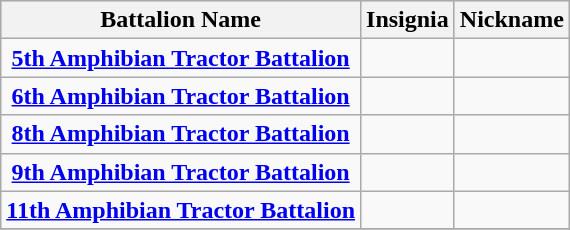<table class="wikitable" style="text-align:center;">
<tr style="background:#ccc;">
<th><strong>Battalion Name</strong></th>
<th><strong>Insignia</strong></th>
<th><strong>Nickname</strong></th>
</tr>
<tr>
<td><strong><a href='#'>5th Amphibian Tractor Battalion</a></strong></td>
<td></td>
<td></td>
</tr>
<tr>
<td><strong><a href='#'>6th Amphibian Tractor Battalion</a></strong></td>
<td></td>
<td></td>
</tr>
<tr>
<td><strong><a href='#'>8th Amphibian Tractor Battalion</a></strong></td>
<td></td>
<td></td>
</tr>
<tr>
<td><strong><a href='#'>9th Amphibian Tractor Battalion</a></strong></td>
<td></td>
<td></td>
</tr>
<tr>
<td><strong><a href='#'>11th Amphibian Tractor Battalion</a></strong></td>
<td></td>
<td></td>
</tr>
<tr>
</tr>
</table>
